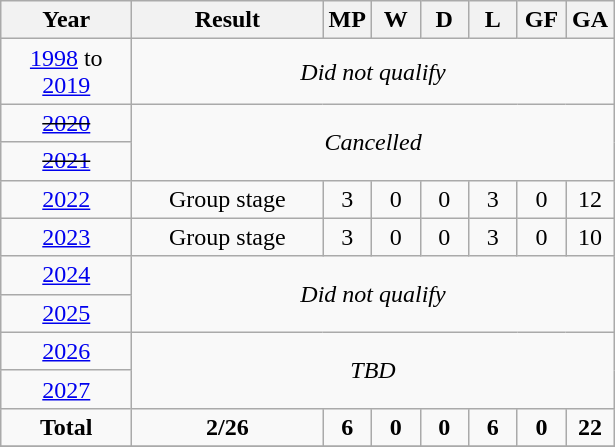<table class="wikitable" style="text-align: center;">
<tr>
<th width=80>Year</th>
<th width=120>Result</th>
<th width=25>MP</th>
<th width=25>W</th>
<th width=25>D</th>
<th width=25>L</th>
<th width=25>GF</th>
<th width=25>GA</th>
</tr>
<tr>
<td><a href='#'>1998</a> to <a href='#'>2019</a></td>
<td colspan=7><em>Did not qualify</em></td>
</tr>
<tr>
<td> <s><a href='#'>2020</a></s></td>
<td colspan=7 rowspan=2><em>Cancelled</em></td>
</tr>
<tr>
<td> <s><a href='#'>2021</a></s></td>
</tr>
<tr>
<td> <a href='#'>2022</a></td>
<td>Group stage</td>
<td>3</td>
<td>0</td>
<td>0</td>
<td>3</td>
<td>0</td>
<td>12</td>
</tr>
<tr>
<td> <a href='#'>2023</a></td>
<td>Group stage</td>
<td>3</td>
<td>0</td>
<td>0</td>
<td>3</td>
<td>0</td>
<td>10</td>
</tr>
<tr>
<td> <a href='#'>2024</a></td>
<td colspan=7 rowspan=2><em>Did not qualify</em></td>
</tr>
<tr>
<td> <a href='#'>2025</a></td>
</tr>
<tr>
<td> <a href='#'>2026</a></td>
<td colspan=7 rowspan=2><em>TBD</em></td>
</tr>
<tr>
<td> <a href='#'>2027</a></td>
</tr>
<tr>
<td><strong>Total</strong></td>
<td><strong>2/26</strong></td>
<td><strong>6</strong></td>
<td><strong>0</strong></td>
<td><strong>0</strong></td>
<td><strong>6</strong></td>
<td><strong>0</strong></td>
<td><strong>22</strong></td>
</tr>
<tr>
</tr>
</table>
